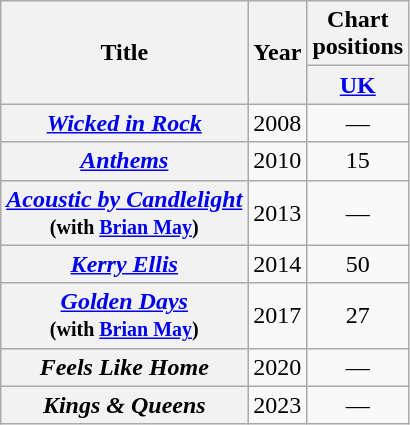<table class="wikitable plainrowheaders" style=text-align:center;>
<tr>
<th rowspan="2">Title</th>
<th rowspan="2">Year</th>
<th colspan="1">Chart positions</th>
</tr>
<tr>
<th style="width:25px;"><a href='#'>UK</a><br></th>
</tr>
<tr>
<th scope="row"><em><a href='#'>Wicked in Rock</a></em></th>
<td>2008</td>
<td>—</td>
</tr>
<tr>
<th scope="row"><em><a href='#'>Anthems</a></em></th>
<td>2010</td>
<td>15</td>
</tr>
<tr>
<th scope="row"><em><a href='#'>Acoustic by Candlelight</a></em><br><small>(with <a href='#'>Brian May</a>)</small></th>
<td>2013</td>
<td>—</td>
</tr>
<tr>
<th scope="row"><em><a href='#'>Kerry Ellis</a></em></th>
<td>2014</td>
<td>50</td>
</tr>
<tr>
<th scope="row"><em><a href='#'>Golden Days</a></em><br><small>(with <a href='#'>Brian May</a>)</small></th>
<td>2017</td>
<td>27</td>
</tr>
<tr>
<th scope="row"><em>Feels Like Home</em></th>
<td>2020</td>
<td>—</td>
</tr>
<tr>
<th scope="row"><em>Kings & Queens</em></th>
<td>2023</td>
<td>—</td>
</tr>
</table>
